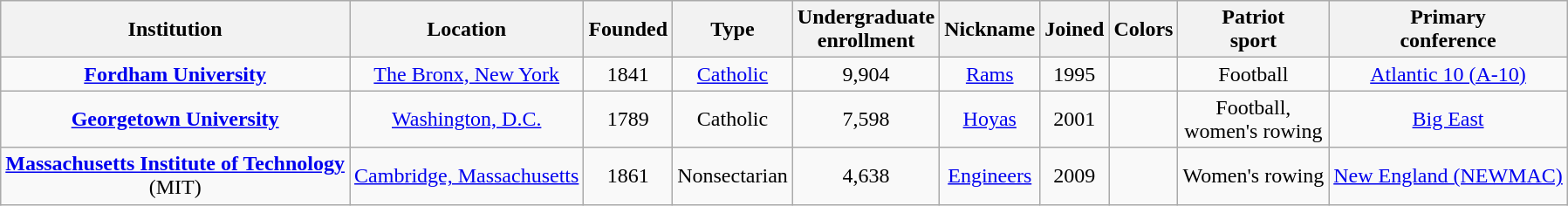<table class="wikitable sortable" style="text-align:center;">
<tr>
<th>Institution</th>
<th>Location</th>
<th>Founded</th>
<th>Type</th>
<th>Undergraduate<br>enrollment</th>
<th>Nickname</th>
<th>Joined</th>
<th class="unsortable">Colors</th>
<th>Patriot<br>sport</th>
<th>Primary<br>conference</th>
</tr>
<tr>
<td><strong><a href='#'>Fordham University</a></strong></td>
<td><a href='#'>The Bronx, New York</a></td>
<td>1841</td>
<td><a href='#'>Catholic</a><br></td>
<td>9,904</td>
<td><a href='#'>Rams</a></td>
<td>1995</td>
<td></td>
<td>Football</td>
<td><a href='#'>Atlantic 10 (A-10)</a></td>
</tr>
<tr>
<td><strong><a href='#'>Georgetown University</a></strong></td>
<td><a href='#'>Washington, D.C.</a></td>
<td>1789</td>
<td>Catholic<br></td>
<td>7,598</td>
<td><a href='#'>Hoyas</a></td>
<td>2001</td>
<td></td>
<td>Football,<br>women's rowing</td>
<td><a href='#'>Big East</a></td>
</tr>
<tr>
<td><strong><a href='#'>Massachusetts Institute of Technology</a></strong><br>(MIT)</td>
<td><a href='#'>Cambridge, Massachusetts</a></td>
<td>1861</td>
<td>Nonsectarian</td>
<td>4,638</td>
<td><a href='#'>Engineers</a></td>
<td>2009</td>
<td></td>
<td>Women's rowing</td>
<td><a href='#'>New England (NEWMAC)</a></td>
</tr>
</table>
